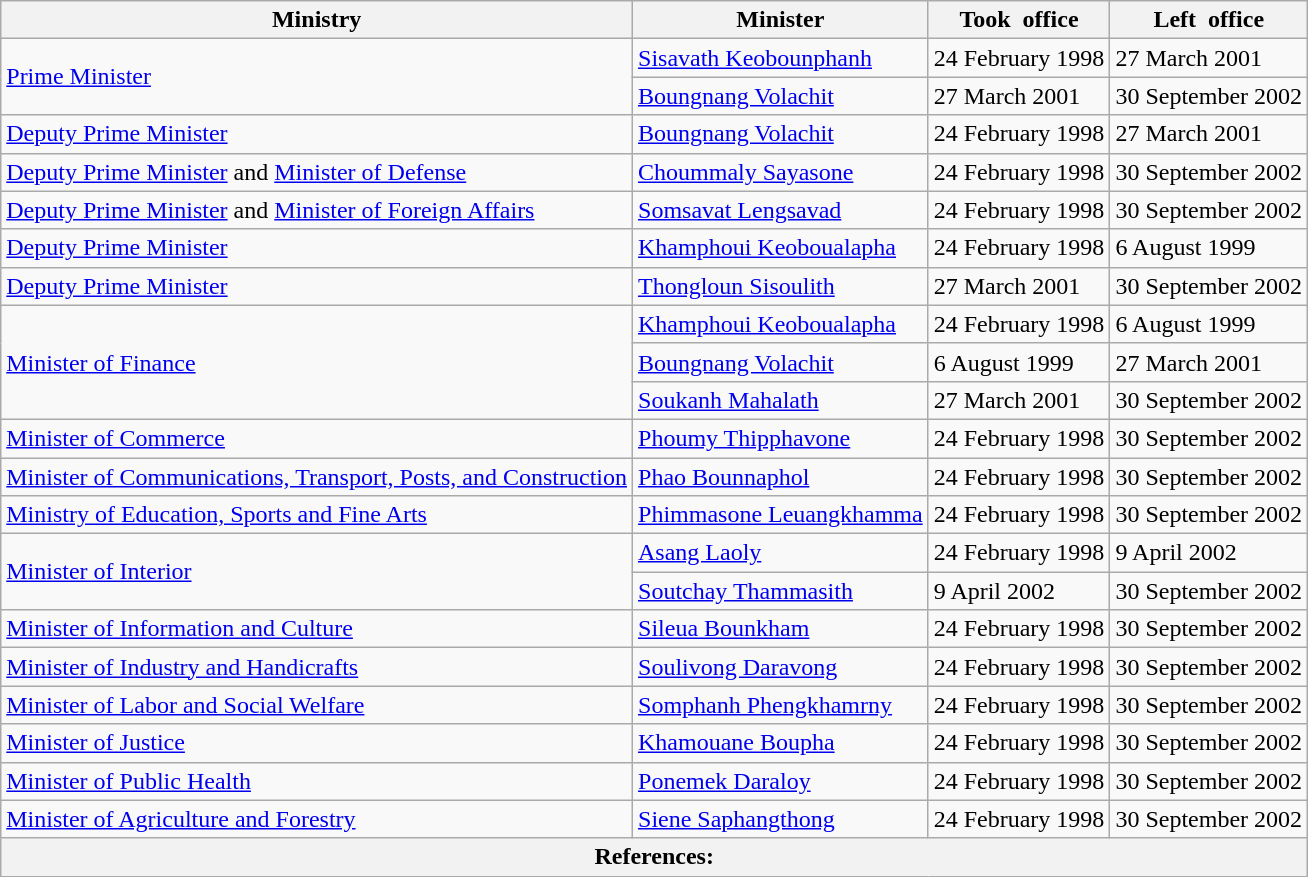<table class="wikitable">
<tr>
<th>Ministry</th>
<th>Minister</th>
<th>Took office</th>
<th>Left office</th>
</tr>
<tr>
<td rowspan="2"><a href='#'>Prime Minister</a></td>
<td><a href='#'>Sisavath Keobounphanh</a></td>
<td>24 February 1998</td>
<td>27 March 2001</td>
</tr>
<tr>
<td><a href='#'>Boungnang Volachit</a></td>
<td>27 March 2001</td>
<td>30 September 2002</td>
</tr>
<tr>
<td><a href='#'>Deputy Prime Minister</a></td>
<td><a href='#'>Boungnang Volachit</a></td>
<td>24 February 1998</td>
<td>27 March 2001</td>
</tr>
<tr>
<td><a href='#'>Deputy Prime Minister</a> and <a href='#'>Minister of Defense</a></td>
<td><a href='#'>Choummaly Sayasone</a></td>
<td>24 February 1998</td>
<td>30 September 2002</td>
</tr>
<tr>
<td><a href='#'>Deputy Prime Minister</a> and <a href='#'>Minister of Foreign Affairs</a></td>
<td><a href='#'>Somsavat Lengsavad</a></td>
<td>24 February 1998</td>
<td>30 September 2002</td>
</tr>
<tr>
<td><a href='#'>Deputy Prime Minister</a></td>
<td><a href='#'>Khamphoui Keoboualapha</a></td>
<td>24 February 1998</td>
<td>6 August 1999</td>
</tr>
<tr>
<td><a href='#'>Deputy Prime Minister</a></td>
<td><a href='#'>Thongloun Sisoulith</a></td>
<td>27 March 2001</td>
<td>30 September 2002</td>
</tr>
<tr>
<td rowspan="3"><a href='#'>Minister of Finance</a></td>
<td><a href='#'>Khamphoui Keoboualapha</a></td>
<td>24 February 1998</td>
<td>6 August 1999</td>
</tr>
<tr>
<td><a href='#'>Boungnang Volachit</a></td>
<td>6 August 1999</td>
<td>27 March 2001</td>
</tr>
<tr>
<td><a href='#'>Soukanh Mahalath</a></td>
<td>27 March 2001</td>
<td>30 September 2002</td>
</tr>
<tr>
<td><a href='#'>Minister of Commerce</a></td>
<td><a href='#'>Phoumy Thipphavone</a></td>
<td>24 February 1998</td>
<td>30 September 2002</td>
</tr>
<tr>
<td><a href='#'>Minister of Communications, Transport, Posts, and Construction</a></td>
<td><a href='#'>Phao Bounnaphol</a></td>
<td>24 February 1998</td>
<td>30 September 2002</td>
</tr>
<tr>
<td><a href='#'>Ministry of Education, Sports and Fine Arts</a></td>
<td><a href='#'>Phimmasone Leuangkhamma</a></td>
<td>24 February 1998</td>
<td>30 September 2002</td>
</tr>
<tr>
<td rowspan="2"><a href='#'>Minister of Interior</a></td>
<td><a href='#'>Asang Laoly</a></td>
<td>24 February 1998</td>
<td>9 April 2002</td>
</tr>
<tr>
<td><a href='#'>Soutchay Thammasith</a></td>
<td>9 April 2002</td>
<td>30 September 2002</td>
</tr>
<tr>
<td><a href='#'>Minister of Information and Culture</a></td>
<td><a href='#'>Sileua Bounkham</a></td>
<td>24 February 1998</td>
<td>30 September 2002</td>
</tr>
<tr>
<td><a href='#'>Minister of Industry and Handicrafts</a></td>
<td><a href='#'>Soulivong Daravong</a></td>
<td>24 February 1998</td>
<td>30 September 2002</td>
</tr>
<tr>
<td><a href='#'>Minister of Labor and Social Welfare</a></td>
<td><a href='#'>Somphanh Phengkhamrny</a></td>
<td>24 February 1998</td>
<td>30 September 2002</td>
</tr>
<tr>
<td><a href='#'>Minister of Justice</a></td>
<td><a href='#'>Khamouane Boupha</a></td>
<td>24 February 1998</td>
<td>30 September 2002</td>
</tr>
<tr>
<td><a href='#'>Minister of Public Health</a></td>
<td><a href='#'>Ponemek Daraloy</a></td>
<td>24 February 1998</td>
<td>30 September 2002</td>
</tr>
<tr>
<td><a href='#'>Minister of Agriculture and Forestry</a></td>
<td><a href='#'>Siene Saphangthong</a></td>
<td>24 February 1998</td>
<td>30 September 2002</td>
</tr>
<tr>
<th colspan="4" unsortable><strong>References:</strong><br></th>
</tr>
</table>
